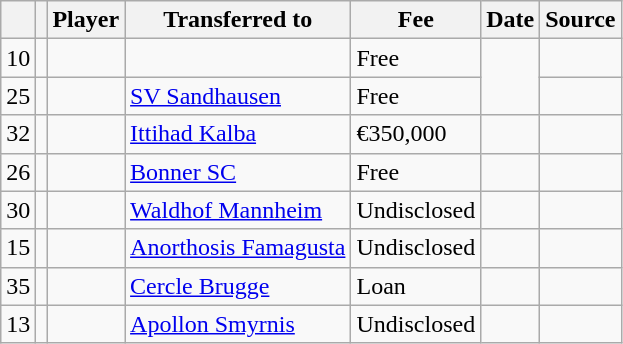<table class="wikitable plainrowheaders sortable">
<tr>
<th></th>
<th></th>
<th scope=col><strong>Player</strong></th>
<th><strong>Transferred to</strong></th>
<th !scope=col; style="width: 65px;"><strong>Fee</strong></th>
<th scope=col><strong>Date</strong></th>
<th scope=col><strong>Source</strong></th>
</tr>
<tr>
<td align=center>10</td>
<td align=center></td>
<td></td>
<td></td>
<td>Free</td>
<td rowspan=2></td>
<td></td>
</tr>
<tr>
<td align=center>25</td>
<td align=center></td>
<td></td>
<td> <a href='#'>SV Sandhausen</a></td>
<td>Free</td>
<td></td>
</tr>
<tr>
<td align=center>32</td>
<td align=center></td>
<td></td>
<td> <a href='#'>Ittihad Kalba</a></td>
<td>€350,000</td>
<td></td>
<td></td>
</tr>
<tr>
<td align=center>26</td>
<td align=center></td>
<td></td>
<td> <a href='#'>Bonner SC</a></td>
<td>Free</td>
<td></td>
<td></td>
</tr>
<tr>
<td align=center>30</td>
<td align=center></td>
<td></td>
<td> <a href='#'>Waldhof Mannheim</a></td>
<td>Undisclosed</td>
<td></td>
<td></td>
</tr>
<tr>
<td align=center>15</td>
<td align=center></td>
<td></td>
<td> <a href='#'>Anorthosis Famagusta</a></td>
<td>Undisclosed</td>
<td></td>
<td></td>
</tr>
<tr>
<td align=center>35</td>
<td align=center></td>
<td></td>
<td> <a href='#'>Cercle Brugge</a></td>
<td>Loan</td>
<td></td>
<td></td>
</tr>
<tr>
<td align=center>13</td>
<td align=center></td>
<td></td>
<td> <a href='#'>Apollon Smyrnis</a></td>
<td>Undisclosed</td>
<td></td>
<td></td>
</tr>
</table>
